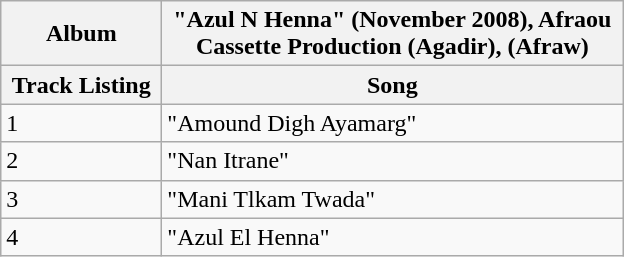<table class="wikitable">
<tr>
<th>Album</th>
<th>"Azul N Henna" (November 2008), Afraou Cassette Production (Agadir), (Afraw)</th>
</tr>
<tr>
<th width="100pt">Track Listing</th>
<th width="300pt">Song</th>
</tr>
<tr>
<td>1</td>
<td>"Amound Digh Ayamarg"</td>
</tr>
<tr>
<td>2</td>
<td>"Nan Itrane"</td>
</tr>
<tr>
<td>3</td>
<td>"Mani Tlkam Twada"</td>
</tr>
<tr>
<td>4</td>
<td>"Azul El Henna"</td>
</tr>
</table>
